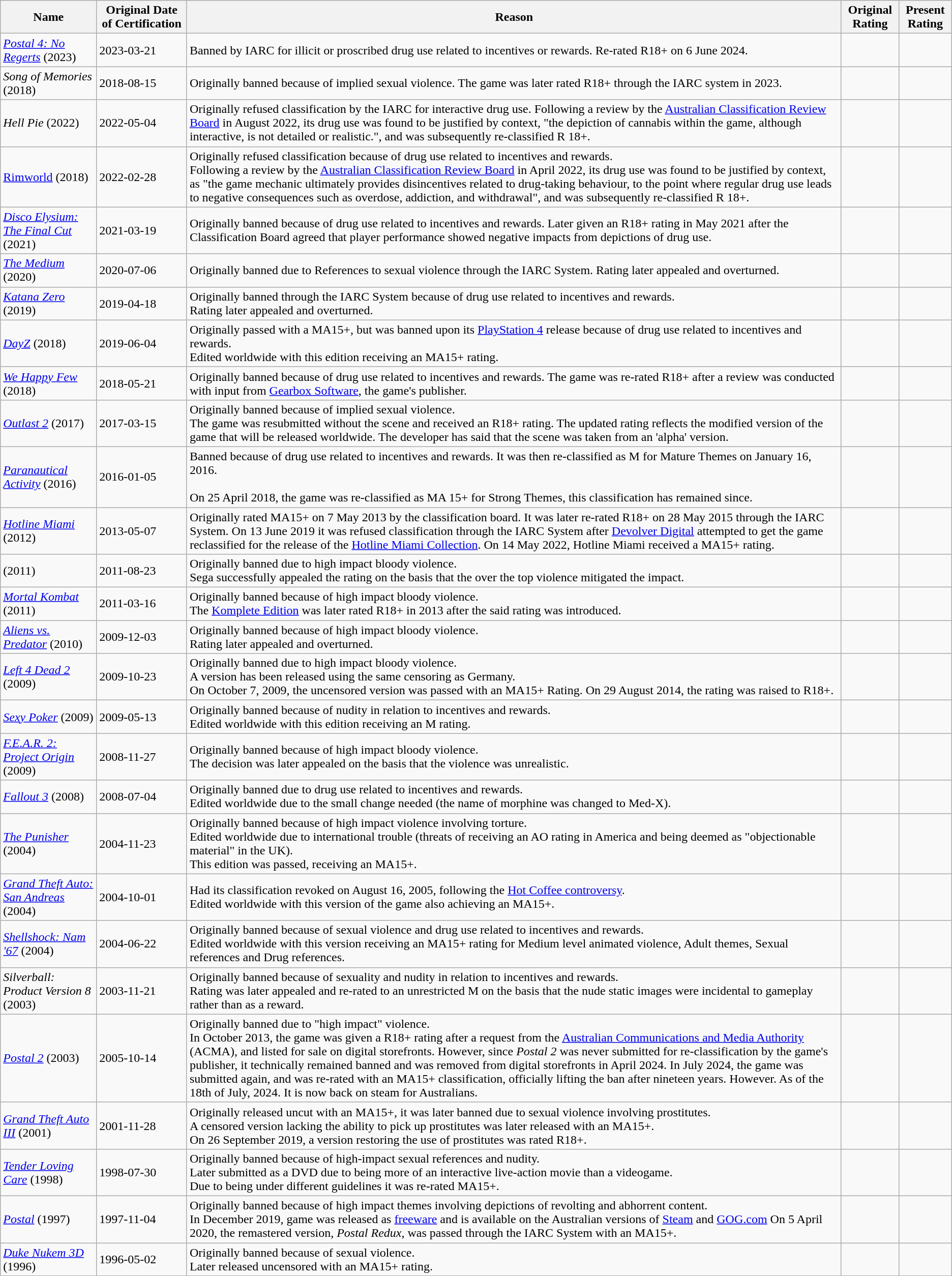<table class="wikitable sortable">
<tr>
<th>Name</th>
<th>Original Date of Certification</th>
<th class="unsortable">Reason</th>
<th>Original Rating</th>
<th>Present Rating</th>
</tr>
<tr>
<td><em><a href='#'>Postal 4: No Regerts</a></em> (2023)</td>
<td>2023-03-21</td>
<td>Banned by IARC for illicit or proscribed drug use related to incentives or rewards. Re-rated R18+ on 6 June 2024.</td>
<td></td>
<td></td>
</tr>
<tr>
<td><em>Song of Memories</em> (2018)</td>
<td>2018-08-15</td>
<td>Originally banned because of implied sexual violence. The game was later rated R18+ through the IARC system in 2023.</td>
<td></td>
<td></td>
</tr>
<tr>
<td><em>Hell Pie</em> (2022)</td>
<td>2022-05-04</td>
<td>Originally refused classification by the IARC for interactive drug use. Following a review by the <a href='#'>Australian Classification Review Board</a> in August 2022, its drug use was found to be justified by context, "the depiction of cannabis within the game, although interactive, is not detailed or realistic.", and was subsequently re-classified R 18+.</td>
<td></td>
<td></td>
</tr>
<tr>
<td><em><a href='#'></em>Rimworld<em></a></em> (2018)</td>
<td>2022-02-28</td>
<td>Originally refused classification because of drug use related to incentives and rewards.<br>Following a review by the <a href='#'>Australian Classification Review Board</a> in April 2022, its drug use was found to be justified by context, as "the game mechanic ultimately provides disincentives related to drug-taking behaviour, to the point where regular drug use leads to negative consequences such as overdose, addiction, and withdrawal", and was subsequently re-classified R 18+.</td>
<td></td>
<td></td>
</tr>
<tr>
<td><em><a href='#'>Disco Elysium: The Final Cut</a></em> (2021)</td>
<td>2021-03-19</td>
<td>Originally banned because of drug use related to incentives and rewards. Later given an R18+ rating in May 2021 after the Classification Board agreed that player performance showed negative impacts from depictions of drug use.</td>
<td></td>
<td></td>
</tr>
<tr>
<td><em><a href='#'>The Medium</a></em> (2020)</td>
<td>2020-07-06</td>
<td>Originally banned due to References to sexual violence through the IARC System. Rating later appealed and overturned.</td>
<td></td>
<td></td>
</tr>
<tr>
<td><em><a href='#'>Katana Zero</a></em> (2019)</td>
<td>2019-04-18</td>
<td>Originally banned through the IARC System because of drug use related to incentives and rewards.<br>Rating later appealed and overturned.</td>
<td></td>
<td></td>
</tr>
<tr>
<td><em><a href='#'>DayZ</a></em> (2018)</td>
<td>2019-06-04</td>
<td>Originally passed with a MA15+, but was banned upon its <a href='#'>PlayStation 4</a> release because of drug use related to incentives and rewards.<br> Edited worldwide with this edition receiving an MA15+ rating.</td>
<td></td>
<td></td>
</tr>
<tr>
<td><em><a href='#'>We Happy Few</a></em> (2018)</td>
<td>2018-05-21</td>
<td>Originally banned because of drug use related to incentives and rewards. The game was re-rated R18+ after a review was conducted with input from <a href='#'>Gearbox Software</a>, the game's publisher.</td>
<td></td>
<td></td>
</tr>
<tr>
<td><em><a href='#'>Outlast 2</a></em> (2017)</td>
<td>2017-03-15</td>
<td>Originally banned because of implied sexual violence.<br>The game was resubmitted without the scene and received an R18+ rating. The updated rating reflects the modified version of the game that will be released worldwide. The developer has said that the scene was taken from an 'alpha' version.</td>
<td></td>
<td></td>
</tr>
<tr>
<td><em><a href='#'>Paranautical Activity</a></em> (2016)</td>
<td>2016-01-05</td>
<td>Banned because of drug use related to incentives and rewards. It was then re-classified as M for Mature Themes on January 16, 2016.<br><br>On 25 April 2018, the game was re-classified as MA 15+ for Strong Themes, this classification has remained since.</td>
<td></td>
<td></td>
</tr>
<tr>
<td><em><a href='#'>Hotline Miami</a></em> (2012)</td>
<td>2013-05-07</td>
<td>Originally rated MA15+ on 7 May 2013 by the classification board. It was later re-rated R18+ on 28 May 2015 through the IARC System. On 13 June 2019 it was refused classification through the IARC System after <a href='#'>Devolver Digital</a> attempted to get the game reclassified for the release of the <a href='#'>Hotline Miami Collection</a>. On 14 May 2022, Hotline Miami received a MA15+ rating.</td>
<td></td>
<td></td>
</tr>
<tr>
<td><em></em> (2011)</td>
<td>2011-08-23</td>
<td>Originally banned due to high impact bloody violence.<br>Sega successfully appealed the rating on the basis that the over the top violence mitigated the impact.</td>
<td></td>
<td></td>
</tr>
<tr>
<td><em><a href='#'>Mortal Kombat</a></em> (2011)</td>
<td>2011-03-16</td>
<td>Originally banned because of high impact bloody violence.<br>The <a href='#'>Komplete Edition</a> was later rated R18+ in 2013 after the said rating was introduced.</td>
<td></td>
<td></td>
</tr>
<tr>
<td><em><a href='#'>Aliens vs. Predator</a></em> (2010)</td>
<td>2009-12-03</td>
<td>Originally banned because of high impact bloody violence.<br>Rating later appealed and overturned.</td>
<td></td>
<td></td>
</tr>
<tr>
<td><em><a href='#'>Left 4 Dead 2</a></em> (2009)</td>
<td>2009-10-23</td>
<td>Originally banned due to high impact bloody violence.<br>A version has been released using the same censoring as Germany.<br> On October 7, 2009, the uncensored version was passed with an MA15+ Rating. On 29 August 2014, the rating was raised to R18+.</td>
<td></td>
<td></td>
</tr>
<tr>
<td><em><a href='#'>Sexy Poker</a></em> (2009)</td>
<td>2009-05-13</td>
<td>Originally banned because of nudity in relation to incentives and rewards.<br>Edited worldwide with this edition receiving an M rating.</td>
<td></td>
<td></td>
</tr>
<tr>
<td><em><a href='#'>F.E.A.R. 2: Project Origin</a></em> (2009)</td>
<td>2008-11-27</td>
<td>Originally banned because of high impact bloody violence.<br>The decision was later appealed on the basis that the violence was unrealistic.</td>
<td></td>
<td></td>
</tr>
<tr>
<td><em><a href='#'>Fallout 3</a></em> (2008)</td>
<td>2008-07-04</td>
<td>Originally banned due to drug use related to incentives and rewards.<br>Edited worldwide due to the small change needed (the name of morphine was changed to Med-X).</td>
<td></td>
<td></td>
</tr>
<tr>
<td><em><a href='#'>The Punisher</a></em> (2004)</td>
<td>2004-11-23</td>
<td>Originally banned because of high impact violence involving torture.<br>Edited worldwide due to international trouble (threats of receiving an AO rating in America and being deemed as "objectionable material" in the UK).<br>This edition was passed, receiving an MA15+.</td>
<td></td>
<td></td>
</tr>
<tr>
<td><em><a href='#'>Grand Theft Auto: San Andreas</a></em> (2004)</td>
<td>2004-10-01</td>
<td>Had its classification revoked on August 16, 2005, following the <a href='#'>Hot Coffee controversy</a>.<br>Edited worldwide with this version of the game also achieving an MA15+.</td>
<td></td>
<td></td>
</tr>
<tr>
<td><em><a href='#'>Shellshock: Nam '67</a></em> (2004)</td>
<td>2004-06-22</td>
<td>Originally banned because of sexual violence and drug use related to incentives and rewards.<br>Edited worldwide with this version receiving an MA15+ rating for Medium level animated violence, Adult themes, Sexual references and Drug references.</td>
<td></td>
<td></td>
</tr>
<tr>
<td><em>Silverball: Product Version 8</em> (2003)</td>
<td>2003-11-21</td>
<td>Originally banned because of sexuality and nudity in relation to incentives and rewards.<br> Rating was later appealed and re-rated to an unrestricted M on the basis that the nude static images were incidental to gameplay rather than as a reward.</td>
<td></td>
<td></td>
</tr>
<tr>
<td><em><a href='#'>Postal 2</a></em> (2003)</td>
<td>2005-10-14</td>
<td>Originally banned due to "high impact" violence.<br> In October 2013, the game was given a R18+ rating after a request from the <a href='#'>Australian Communications and Media Authority</a> (ACMA), and listed for sale on digital storefronts. However, since <em>Postal 2</em> was never submitted for re-classification by the game's publisher, it technically remained banned and was removed from digital storefronts in April 2024. In July 2024, the game was submitted again, and was re-rated with an MA15+ classification, officially lifting the ban after nineteen years. However. As of the 18th of July, 2024. It is now back on steam for Australians.</td>
<td></td>
<td></td>
</tr>
<tr>
<td><em><a href='#'>Grand Theft Auto III</a></em> (2001)</td>
<td>2001-11-28</td>
<td>Originally released uncut with an MA15+, it was later banned due to sexual violence involving prostitutes.<br> A censored version lacking the ability to pick up prostitutes was later released with an MA15+.<br> On 26 September 2019, a version restoring the use of prostitutes was rated R18+.</td>
<td></td>
<td></td>
</tr>
<tr>
<td><em><a href='#'>Tender Loving Care</a></em> (1998)</td>
<td>1998-07-30</td>
<td>Originally banned because of high-impact sexual references and nudity.<br>Later submitted as a DVD due to being more of an interactive live-action movie than a videogame.<br>Due to being under different guidelines it was re-rated MA15+.</td>
<td></td>
<td></td>
</tr>
<tr>
<td><em><a href='#'>Postal</a></em> (1997)</td>
<td>1997-11-04</td>
<td>Originally banned because of high impact themes involving depictions of revolting and abhorrent content.<br>In December 2019, game was released as <a href='#'>freeware</a> and is available on the Australian versions of <a href='#'>Steam</a> and <a href='#'>GOG.com</a> On 5 April 2020, the remastered version, <em>Postal Redux</em>, was passed through the IARC System with an MA15+.</td>
<td></td>
<td></td>
</tr>
<tr>
<td><em><a href='#'>Duke Nukem 3D</a></em> (1996)</td>
<td>1996-05-02</td>
<td>Originally banned because of sexual violence.<br>Later released uncensored with an MA15+ rating.</td>
<td></td>
<td></td>
</tr>
</table>
